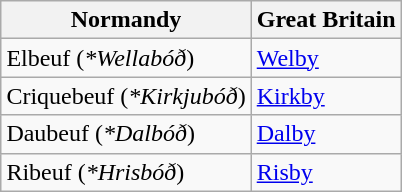<table class="wikitable" style="margin:1em auto;">
<tr>
<th>Normandy</th>
<th>Great Britain</th>
</tr>
<tr>
<td>Elbeuf (<em>*Wellabóð</em>)</td>
<td><a href='#'>Welby</a></td>
</tr>
<tr>
<td>Criquebeuf (<em>*Kirkjubóð</em>)</td>
<td><a href='#'>Kirkby</a></td>
</tr>
<tr>
<td>Daubeuf (<em>*Dalbóð</em>)</td>
<td><a href='#'>Dalby</a></td>
</tr>
<tr>
<td>Ribeuf (<em>*Hrisbóð</em>)</td>
<td><a href='#'>Risby</a></td>
</tr>
</table>
